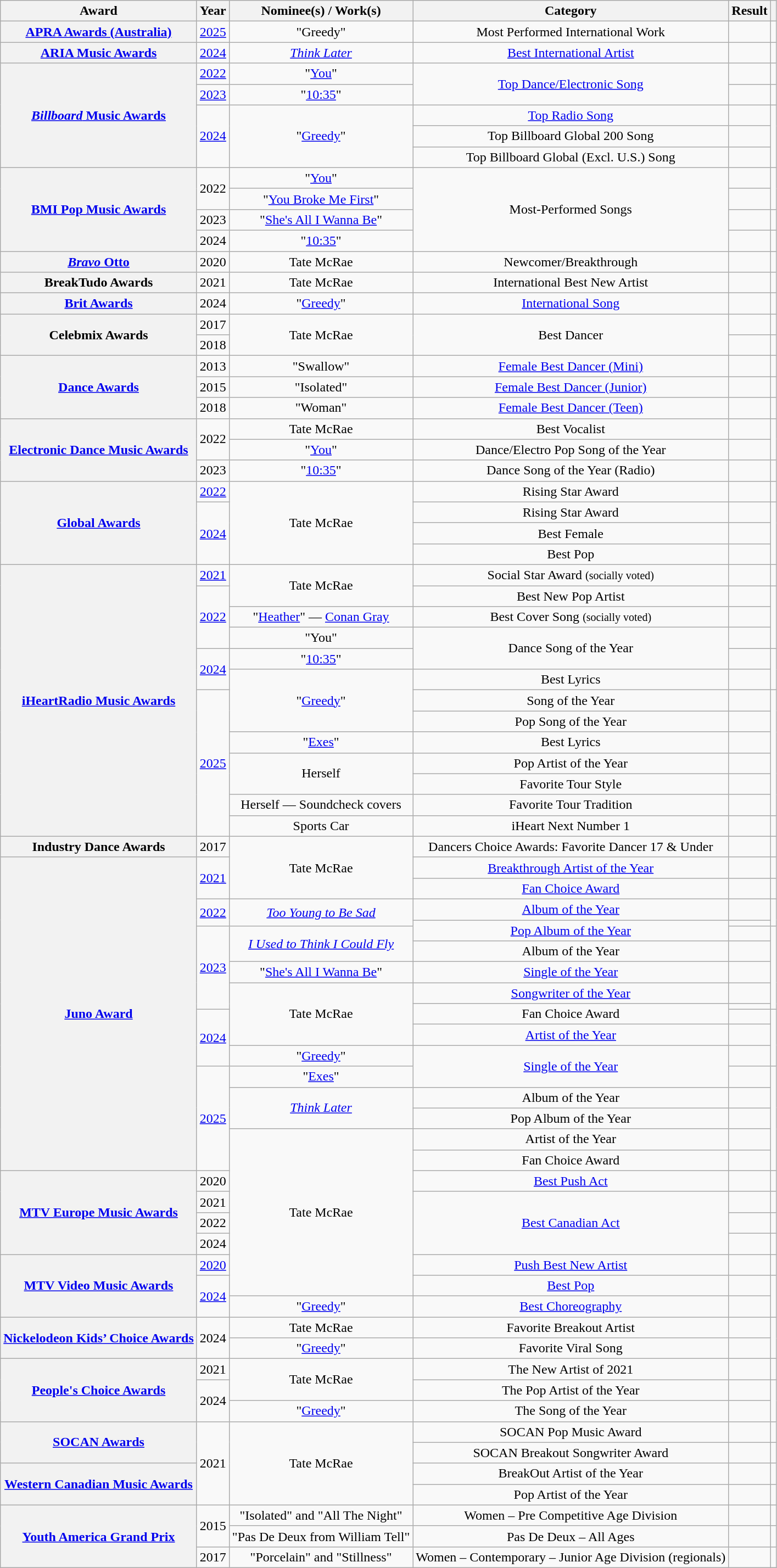<table class="wikitable plainrowheaders sortable" style="text-align:center;">
<tr>
<th>Award</th>
<th>Year</th>
<th>Nominee(s) / Work(s)</th>
<th>Category</th>
<th>Result</th>
<th class="unsortable"></th>
</tr>
<tr>
<th rowspan="1" scope="row"><a href='#'>APRA Awards (Australia)</a></th>
<td><a href='#'>2025</a></td>
<td>"Greedy"</td>
<td>Most Performed International Work</td>
<td></td>
<td></td>
</tr>
<tr>
<th scope="row"><a href='#'>ARIA Music Awards</a></th>
<td><a href='#'>2024</a></td>
<td><em><a href='#'>Think Later</a></em></td>
<td><a href='#'>Best International Artist</a></td>
<td></td>
<td></td>
</tr>
<tr>
<th rowspan="5" scope="row"><a href='#'><em>Billboard</em> Music Awards</a></th>
<td rowspan="1"><a href='#'>2022</a></td>
<td>"<a href='#'>You</a>"</td>
<td rowspan="2"><a href='#'>Top Dance/Electronic Song</a></td>
<td></td>
<td></td>
</tr>
<tr>
<td><a href='#'>2023</a></td>
<td>"<a href='#'>10:35</a>"</td>
<td></td>
<td></td>
</tr>
<tr>
<td rowspan="3"><a href='#'>2024</a></td>
<td rowspan="3">"<a href='#'>Greedy</a>"</td>
<td><a href='#'>Top Radio Song</a></td>
<td></td>
<td rowspan="3"></td>
</tr>
<tr>
<td>Top Billboard Global 200 Song</td>
<td></td>
</tr>
<tr>
<td>Top Billboard Global (Excl. U.S.) Song</td>
<td></td>
</tr>
<tr>
<th rowspan="4" scope="row"><a href='#'>BMI Pop Music Awards</a></th>
<td rowspan="2">2022</td>
<td>"<a href='#'>You</a>"</td>
<td rowspan="4">Most-Performed Songs</td>
<td></td>
<td rowspan="2"></td>
</tr>
<tr>
<td>"<a href='#'>You Broke Me First</a>"</td>
<td></td>
</tr>
<tr>
<td>2023</td>
<td>"<a href='#'>She's All I Wanna Be</a>"</td>
<td></td>
<td></td>
</tr>
<tr>
<td>2024</td>
<td>"<a href='#'>10:35</a>"</td>
<td></td>
<td></td>
</tr>
<tr>
<th scope="row"><a href='#'><em>Bravo</em> Otto</a></th>
<td>2020</td>
<td>Tate McRae</td>
<td>Newcomer/Breakthrough</td>
<td></td>
<td></td>
</tr>
<tr>
<th scope="row">BreakTudo Awards</th>
<td>2021</td>
<td>Tate McRae</td>
<td>International Best New Artist</td>
<td></td>
<td></td>
</tr>
<tr>
<th scope="row"><a href='#'>Brit Awards</a></th>
<td>2024</td>
<td>"<a href='#'>Greedy</a>"</td>
<td><a href='#'>International Song</a></td>
<td></td>
<td></td>
</tr>
<tr>
<th rowspan="2" scope="row">Celebmix Awards</th>
<td>2017</td>
<td rowspan="2">Tate McRae</td>
<td rowspan="2">Best Dancer</td>
<td></td>
<td></td>
</tr>
<tr>
<td>2018</td>
<td></td>
<td></td>
</tr>
<tr>
<th rowspan="3" scope="row"><a href='#'>Dance Awards</a></th>
<td>2013</td>
<td>"Swallow"</td>
<td><a href='#'>Female Best Dancer (Mini)</a></td>
<td></td>
<td></td>
</tr>
<tr>
<td>2015</td>
<td>"Isolated"</td>
<td><a href='#'>Female Best Dancer (Junior)</a></td>
<td></td>
<td></td>
</tr>
<tr>
<td>2018</td>
<td "Woman">"Woman"</td>
<td><a href='#'>Female Best Dancer (Teen)</a></td>
<td></td>
<td></td>
</tr>
<tr>
<th rowspan="3" scope="row"><a href='#'>Electronic Dance Music Awards</a></th>
<td rowspan="2">2022</td>
<td>Tate McRae</td>
<td>Best Vocalist</td>
<td></td>
<td rowspan="2"></td>
</tr>
<tr>
<td>"<a href='#'>You</a>"</td>
<td>Dance/Electro Pop Song of the Year</td>
<td></td>
</tr>
<tr>
<td>2023</td>
<td>"<a href='#'>10:35</a>"</td>
<td>Dance Song of the Year (Radio)</td>
<td></td>
<td></td>
</tr>
<tr>
<th rowspan="4" scope="row"><a href='#'>Global Awards</a></th>
<td><a href='#'>2022</a></td>
<td rowspan="4">Tate McRae</td>
<td>Rising Star Award</td>
<td></td>
<td></td>
</tr>
<tr>
<td rowspan="3"><a href='#'>2024</a></td>
<td>Rising Star Award</td>
<td></td>
<td rowspan="3"></td>
</tr>
<tr>
<td>Best Female</td>
<td></td>
</tr>
<tr>
<td>Best Pop</td>
<td></td>
</tr>
<tr>
<th rowspan="13" scope="row"><a href='#'>iHeartRadio Music Awards</a></th>
<td><a href='#'>2021</a></td>
<td rowspan="2">Tate McRae</td>
<td>Social Star Award <small>(socially voted)</small></td>
<td></td>
<td></td>
</tr>
<tr>
<td rowspan="3"><a href='#'>2022</a></td>
<td>Best New Pop Artist</td>
<td></td>
<td rowspan="3"></td>
</tr>
<tr>
<td>"<a href='#'>Heather</a>" — <a href='#'>Conan Gray</a></td>
<td>Best Cover Song <small>(socially voted)</small></td>
<td></td>
</tr>
<tr>
<td>"You"</td>
<td rowspan="2">Dance Song of the Year</td>
<td></td>
</tr>
<tr>
<td rowspan="2"><a href='#'>2024</a></td>
<td>"<a href='#'>10:35</a>"</td>
<td></td>
<td rowspan="2"></td>
</tr>
<tr>
<td rowspan="3">"<a href='#'>Greedy</a>"</td>
<td>Best Lyrics</td>
<td></td>
</tr>
<tr>
<td rowspan="7"><a href='#'>2025</a></td>
<td>Song of the Year</td>
<td></td>
<td rowspan="6"></td>
</tr>
<tr>
<td>Pop Song of the Year</td>
<td></td>
</tr>
<tr>
<td>"<a href='#'>Exes</a>"</td>
<td>Best Lyrics</td>
<td></td>
</tr>
<tr>
<td rowspan="2">Herself</td>
<td>Pop Artist of the Year</td>
<td></td>
</tr>
<tr>
<td>Favorite Tour Style</td>
<td></td>
</tr>
<tr>
<td>Herself — Soundcheck covers</td>
<td>Favorite Tour Tradition</td>
<td></td>
</tr>
<tr>
<td>Sports Car</td>
<td>iHeart Next Number 1</td>
<td></td>
<td></td>
</tr>
<tr>
<th scope="row">Industry Dance Awards</th>
<td>2017</td>
<td rowspan="3">Tate McRae</td>
<td>Dancers Choice Awards: Favorite Dancer 17 & Under</td>
<td></td>
<td></td>
</tr>
<tr>
<th rowspan="17" scope="row"><a href='#'>Juno Award</a></th>
<td rowspan="2"><a href='#'>2021</a></td>
<td><a href='#'>Breakthrough Artist of the Year</a></td>
<td></td>
<td></td>
</tr>
<tr>
<td><a href='#'>Fan Choice Award</a></td>
<td></td>
<td></td>
</tr>
<tr>
<td rowspan="2"><a href='#'>2022</a></td>
<td rowspan="2"><em><a href='#'>Too Young to Be Sad</a></em></td>
<td><a href='#'>Album of the Year</a></td>
<td></td>
<td rowspan="2"></td>
</tr>
<tr>
<td rowspan="2"><a href='#'>Pop Album of the Year</a></td>
<td></td>
</tr>
<tr>
<td rowspan="5"><a href='#'>2023</a></td>
<td rowspan="2"><em><a href='#'>I Used to Think I Could Fly</a></em></td>
<td></td>
<td rowspan="5"></td>
</tr>
<tr>
<td>Album of the Year</td>
<td></td>
</tr>
<tr>
<td>"<a href='#'>She's All I Wanna Be</a>"</td>
<td><a href='#'>Single of the Year</a></td>
<td></td>
</tr>
<tr>
<td rowspan="4">Tate McRae</td>
<td><a href='#'>Songwriter of the Year</a></td>
<td></td>
</tr>
<tr>
<td rowspan="2">Fan Choice Award</td>
<td></td>
</tr>
<tr>
<td rowspan="3"><a href='#'>2024</a></td>
<td></td>
<td rowspan="3"></td>
</tr>
<tr>
<td><a href='#'>Artist of the Year</a></td>
<td></td>
</tr>
<tr>
<td>"<a href='#'>Greedy</a>"</td>
<td rowspan="2"><a href='#'>Single of the Year</a></td>
<td></td>
</tr>
<tr>
<td rowspan="5"><a href='#'>2025</a></td>
<td>"<a href='#'>Exes</a>"</td>
<td></td>
<td rowspan="5"></td>
</tr>
<tr>
<td rowspan="2"><em><a href='#'>Think Later</a></em></td>
<td>Album of the Year</td>
<td></td>
</tr>
<tr>
<td>Pop Album of the Year</td>
<td></td>
</tr>
<tr>
<td rowspan="8">Tate McRae</td>
<td>Artist of the Year</td>
<td></td>
</tr>
<tr>
<td>Fan Choice Award</td>
<td></td>
</tr>
<tr>
<th rowspan="4" scope="row"><a href='#'>MTV Europe Music Awards</a></th>
<td>2020</td>
<td><a href='#'>Best Push Act</a></td>
<td></td>
<td></td>
</tr>
<tr>
<td>2021</td>
<td rowspan="3"><a href='#'>Best Canadian Act</a></td>
<td></td>
<td></td>
</tr>
<tr>
<td>2022</td>
<td></td>
<td></td>
</tr>
<tr>
<td>2024</td>
<td></td>
<td></td>
</tr>
<tr>
<th rowspan="3" scope="row"><a href='#'>MTV Video Music Awards</a></th>
<td><a href='#'>2020</a></td>
<td><a href='#'>Push Best New Artist</a></td>
<td></td>
<td></td>
</tr>
<tr>
<td rowspan="2"><a href='#'>2024</a></td>
<td><a href='#'>Best Pop</a></td>
<td></td>
<td rowspan="2"></td>
</tr>
<tr>
<td>"<a href='#'>Greedy</a>"</td>
<td><a href='#'>Best Choreography</a></td>
<td></td>
</tr>
<tr>
<th rowspan="2" scope="row"><a href='#'>Nickelodeon Kids’ Choice Awards</a></th>
<td rowspan="2">2024</td>
<td>Tate McRae</td>
<td>Favorite Breakout Artist</td>
<td></td>
<td rowspan="2"></td>
</tr>
<tr>
<td>"<a href='#'>Greedy</a>"</td>
<td>Favorite Viral Song</td>
<td></td>
</tr>
<tr>
<th scope="row" rowspan="3"><a href='#'>People's Choice Awards</a></th>
<td rowspan="1">2021</td>
<td rowspan="2">Tate McRae</td>
<td>The New Artist of 2021</td>
<td></td>
<td></td>
</tr>
<tr>
<td rowspan="2">2024</td>
<td>The Pop Artist of the Year</td>
<td></td>
<td rowspan="2"></td>
</tr>
<tr>
<td>"<a href='#'>Greedy</a>"</td>
<td>The Song of the Year</td>
<td></td>
</tr>
<tr>
<th '! scope="row" rowspan="2"><a href='#'>SOCAN Awards</a></th>
<td rowspan="4">2021</td>
<td rowspan="4">Tate McRae</td>
<td>SOCAN Pop Music Award</td>
<td></td>
<td></td>
</tr>
<tr>
<td>SOCAN Breakout Songwriter Award</td>
<td></td>
<td></td>
</tr>
<tr>
<th '! scope="row" rowspan="2"><a href='#'>Western Canadian Music Awards</a></th>
<td>BreakOut Artist of the Year</td>
<td></td>
<td></td>
</tr>
<tr>
<td>Pop Artist of the Year</td>
<td></td>
<td></td>
</tr>
<tr>
<th rowspan="3" scope="row"><a href='#'>Youth America Grand Prix</a></th>
<td rowspan="2">2015</td>
<td>"Isolated" and "All The Night"</td>
<td>Women – Pre Competitive Age Division</td>
<td></td>
<td></td>
</tr>
<tr>
<td>"Pas De Deux from William Tell"</td>
<td>Pas De Deux – All Ages</td>
<td></td>
<td></td>
</tr>
<tr>
<td>2017</td>
<td "Porcelain" and "Stillness">"Porcelain" and "Stillness"</td>
<td>Women – Contemporary – Junior Age Division (regionals)</td>
<td></td>
<td></td>
</tr>
</table>
